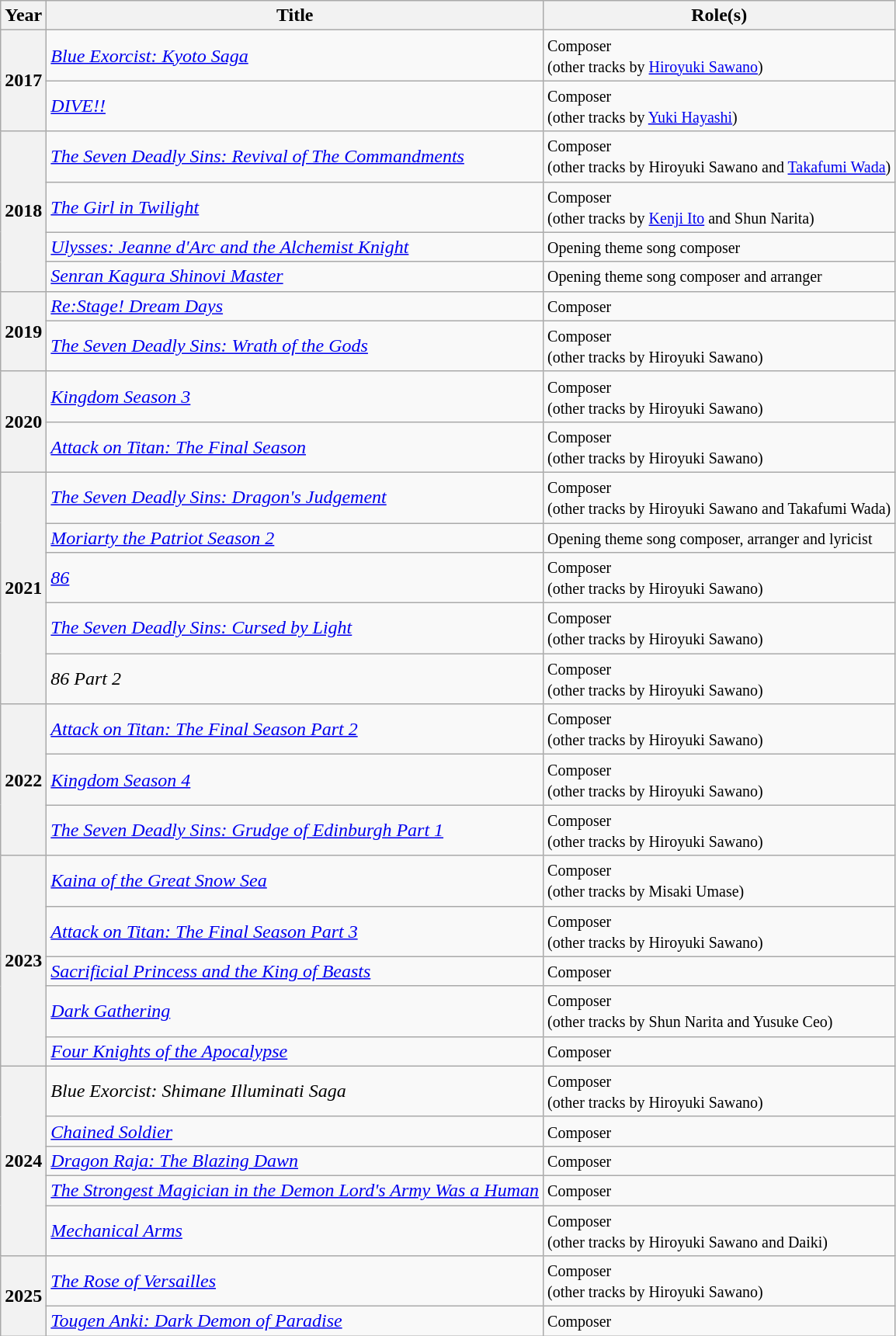<table class="wikitable sortable">
<tr>
<th>Year</th>
<th>Title</th>
<th class="unsortable">Role(s)</th>
</tr>
<tr>
<th rowspan="2">2017</th>
<td><em><a href='#'>Blue Exorcist: Kyoto Saga</a></em></td>
<td><small>Composer<br> (other tracks by <a href='#'>Hiroyuki Sawano</a>)</small></td>
</tr>
<tr>
<td><em><a href='#'>DIVE!!</a></em></td>
<td><small>Composer<br> (other tracks by <a href='#'>Yuki Hayashi</a>)</small></td>
</tr>
<tr>
<th rowspan="4">2018</th>
<td><em><a href='#'>The Seven Deadly Sins: Revival of The Commandments</a></em></td>
<td><small>Composer<br> (other tracks by Hiroyuki Sawano and <a href='#'>Takafumi Wada</a>)</small></td>
</tr>
<tr>
<td><em><a href='#'>The Girl in Twilight</a></em></td>
<td><small>Composer<br> (other tracks by <a href='#'>Kenji Ito</a> and Shun Narita)</small></td>
</tr>
<tr>
<td><em><a href='#'>Ulysses: Jeanne d'Arc and the Alchemist Knight</a></em></td>
<td><small>Opening theme song composer</small></td>
</tr>
<tr>
<td><em><a href='#'>Senran Kagura Shinovi Master</a></em></td>
<td><small>Opening theme song composer and arranger</small></td>
</tr>
<tr>
<th rowspan="2">2019</th>
<td><em><a href='#'>Re:Stage! Dream Days</a></em></td>
<td><small>Composer</small></td>
</tr>
<tr>
<td><em><a href='#'>The Seven Deadly Sins: Wrath of the Gods</a></em></td>
<td><small>Composer<br> (other tracks by Hiroyuki Sawano)</small></td>
</tr>
<tr>
<th rowspan="2">2020</th>
<td><em><a href='#'>Kingdom Season 3</a></em></td>
<td><small>Composer<br> (other tracks by Hiroyuki Sawano)</small></td>
</tr>
<tr>
<td><em><a href='#'>Attack on Titan: The Final Season</a></em></td>
<td><small>Composer<br> (other tracks by Hiroyuki Sawano)</small></td>
</tr>
<tr>
<th rowspan="5">2021</th>
<td><em><a href='#'>The Seven Deadly Sins: Dragon's Judgement</a></em></td>
<td><small>Composer<br> (other tracks by Hiroyuki Sawano and Takafumi Wada)</small></td>
</tr>
<tr>
<td><em><a href='#'>Moriarty the Patriot Season 2</a></em></td>
<td><small>Opening theme song composer, arranger and lyricist</small></td>
</tr>
<tr>
<td><em><a href='#'>86</a></em></td>
<td><small>Composer<br> (other tracks by Hiroyuki Sawano)</small></td>
</tr>
<tr>
<td><em><a href='#'>The Seven Deadly Sins: Cursed by Light</a></em></td>
<td><small>Composer<br> (other tracks by Hiroyuki Sawano)</small></td>
</tr>
<tr>
<td><em>86 Part 2</em></td>
<td><small>Composer<br> (other tracks by Hiroyuki Sawano)</small></td>
</tr>
<tr>
<th rowspan="3">2022</th>
<td><em><a href='#'>Attack on Titan: The Final Season Part 2</a></em></td>
<td><small>Composer<br> (other tracks by Hiroyuki Sawano)</small></td>
</tr>
<tr>
<td><em><a href='#'>Kingdom Season 4</a></em></td>
<td><small>Composer<br> (other tracks by Hiroyuki Sawano)</small></td>
</tr>
<tr>
<td><em><a href='#'>The Seven Deadly Sins: Grudge of Edinburgh Part 1</a></em></td>
<td><small>Composer<br> (other tracks by Hiroyuki Sawano)</small></td>
</tr>
<tr>
<th rowspan="5">2023</th>
<td><em><a href='#'>Kaina of the Great Snow Sea</a></em></td>
<td><small>Composer<br> (other tracks by Misaki Umase)</small></td>
</tr>
<tr>
<td><em><a href='#'>Attack on Titan: The Final Season Part 3</a></em></td>
<td><small>Composer<br> (other tracks by Hiroyuki Sawano)</small></td>
</tr>
<tr>
<td><em><a href='#'>Sacrificial Princess and the King of Beasts</a></em></td>
<td><small>Composer</small></td>
</tr>
<tr>
<td><em><a href='#'>Dark Gathering</a></em></td>
<td><small>Composer<br> (other tracks by Shun Narita and Yusuke Ceo)</small></td>
</tr>
<tr>
<td><em><a href='#'>Four Knights of the Apocalypse</a></em></td>
<td><small>Composer</small></td>
</tr>
<tr>
<th rowspan="5">2024</th>
<td><em>Blue Exorcist: Shimane Illuminati Saga</em></td>
<td><small>Composer<br> (other tracks by Hiroyuki Sawano)</small></td>
</tr>
<tr>
<td><em><a href='#'>Chained Soldier</a></em></td>
<td><small>Composer</small></td>
</tr>
<tr>
<td><em><a href='#'>Dragon Raja: The Blazing Dawn</a></em></td>
<td><small>Composer</small></td>
</tr>
<tr>
<td><em><a href='#'>The Strongest Magician in the Demon Lord's Army Was a Human</a></em></td>
<td><small>Composer</small></td>
</tr>
<tr>
<td><em><a href='#'>Mechanical Arms</a></em></td>
<td><small>Composer<br> (other tracks by Hiroyuki Sawano and Daiki)</small></td>
</tr>
<tr>
<th rowspan="2">2025</th>
<td><em><a href='#'>The Rose of Versailles</a></em></td>
<td><small>Composer<br> (other tracks by Hiroyuki Sawano)</small></td>
</tr>
<tr>
<td><em><a href='#'>Tougen Anki: Dark Demon of Paradise</a></em></td>
<td><small>Composer</small></td>
</tr>
</table>
